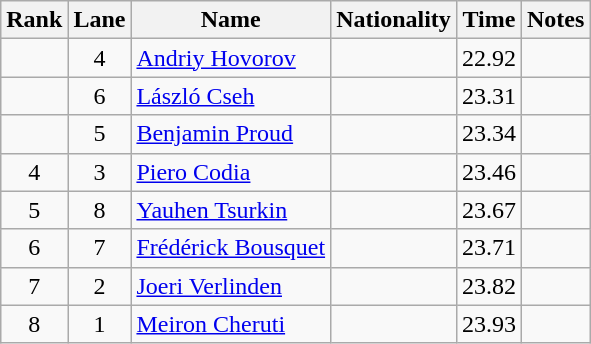<table class="wikitable sortable" style="text-align:center">
<tr>
<th>Rank</th>
<th>Lane</th>
<th>Name</th>
<th>Nationality</th>
<th>Time</th>
<th>Notes</th>
</tr>
<tr>
<td></td>
<td>4</td>
<td align=left><a href='#'>Andriy Hovorov</a></td>
<td align=left></td>
<td>22.92</td>
<td></td>
</tr>
<tr>
<td></td>
<td>6</td>
<td align=left><a href='#'>László Cseh</a></td>
<td align=left></td>
<td>23.31</td>
<td></td>
</tr>
<tr>
<td></td>
<td>5</td>
<td align=left><a href='#'>Benjamin Proud</a></td>
<td align=left></td>
<td>23.34</td>
<td></td>
</tr>
<tr>
<td>4</td>
<td>3</td>
<td align=left><a href='#'>Piero Codia</a></td>
<td align=left></td>
<td>23.46</td>
<td></td>
</tr>
<tr>
<td>5</td>
<td>8</td>
<td align=left><a href='#'>Yauhen Tsurkin</a></td>
<td align=left></td>
<td>23.67</td>
<td></td>
</tr>
<tr>
<td>6</td>
<td>7</td>
<td align=left><a href='#'>Frédérick Bousquet</a></td>
<td align=left></td>
<td>23.71</td>
<td></td>
</tr>
<tr>
<td>7</td>
<td>2</td>
<td align=left><a href='#'>Joeri Verlinden</a></td>
<td align=left></td>
<td>23.82</td>
<td></td>
</tr>
<tr>
<td>8</td>
<td>1</td>
<td align=left><a href='#'>Meiron Cheruti</a></td>
<td align=left></td>
<td>23.93</td>
<td></td>
</tr>
</table>
